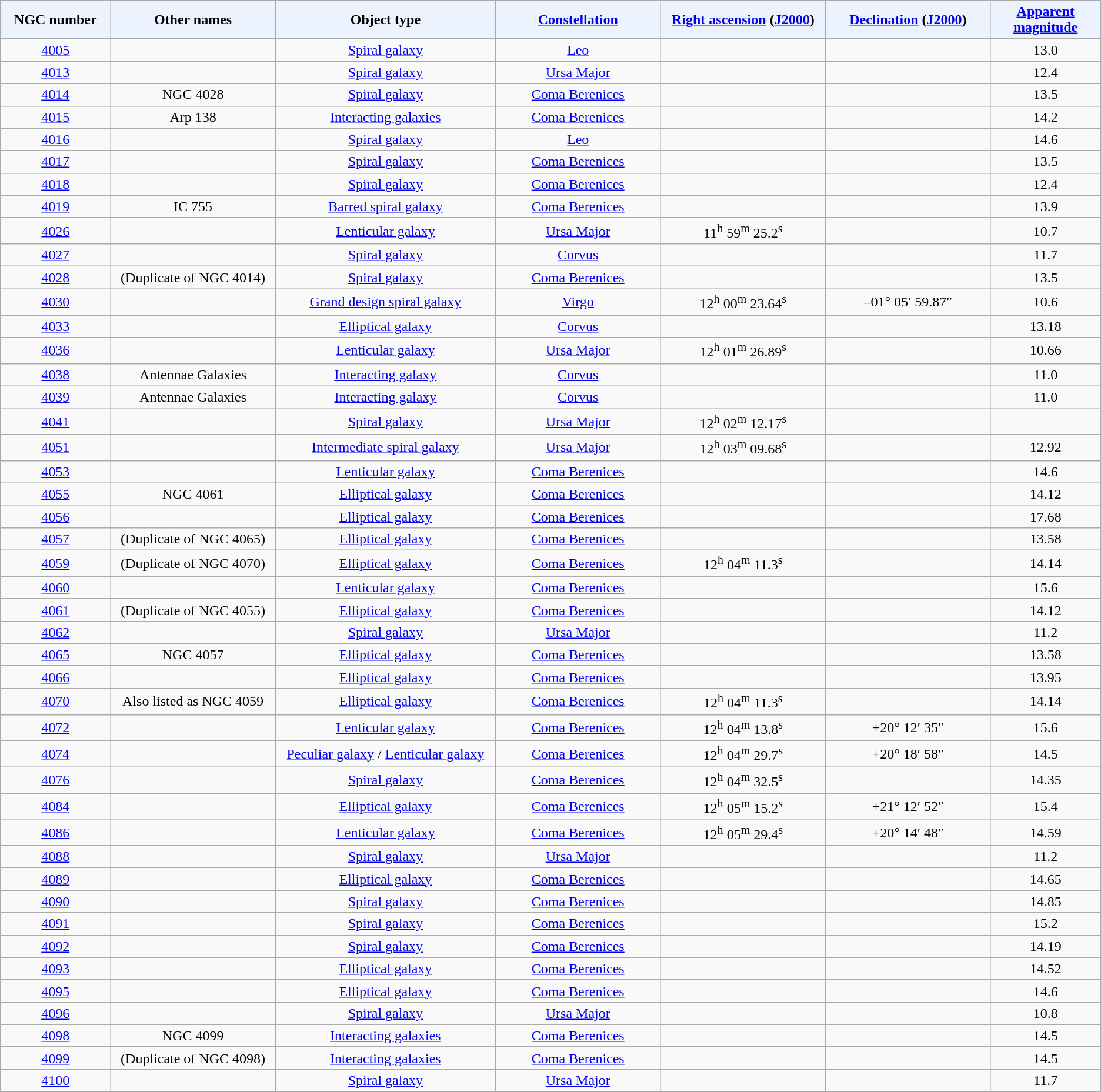<table class="wikitable sortable sticky-header" style="text-align: center;">
<tr>
<th style="background-color:#edf3fe; width: 10%;">NGC number</th>
<th style="background-color:#edf3fe; width: 15%;">Other names</th>
<th style="background-color:#edf3fe; width: 20%;">Object type</th>
<th style="background-color:#edf3fe; width: 15%;"><a href='#'>Constellation</a></th>
<th style="background-color:#edf3fe; width: 15%;"><a href='#'>Right ascension</a> (<a href='#'>J2000</a>)</th>
<th style="background-color:#edf3fe; width: 15%;"><a href='#'>Declination</a> (<a href='#'>J2000</a>)</th>
<th style="background-color:#edf3fe; width: 10%;"><a href='#'>Apparent magnitude</a></th>
</tr>
<tr>
<td><a href='#'>4005</a></td>
<td></td>
<td><a href='#'>Spiral galaxy</a></td>
<td><a href='#'>Leo</a></td>
<td></td>
<td></td>
<td>13.0</td>
</tr>
<tr>
<td><a href='#'>4013</a></td>
<td></td>
<td><a href='#'>Spiral galaxy</a></td>
<td><a href='#'>Ursa Major</a></td>
<td></td>
<td></td>
<td>12.4</td>
</tr>
<tr>
<td><a href='#'>4014</a></td>
<td>NGC 4028</td>
<td><a href='#'>Spiral galaxy</a></td>
<td><a href='#'>Coma Berenices</a></td>
<td></td>
<td></td>
<td>13.5</td>
</tr>
<tr>
<td><a href='#'>4015</a></td>
<td>Arp 138</td>
<td><a href='#'>Interacting galaxies</a></td>
<td><a href='#'>Coma Berenices</a></td>
<td></td>
<td></td>
<td>14.2</td>
</tr>
<tr>
<td><a href='#'>4016</a></td>
<td></td>
<td><a href='#'>Spiral galaxy</a></td>
<td><a href='#'>Leo</a></td>
<td></td>
<td></td>
<td>14.6</td>
</tr>
<tr>
<td><a href='#'>4017</a></td>
<td></td>
<td><a href='#'>Spiral galaxy</a></td>
<td><a href='#'>Coma Berenices</a></td>
<td></td>
<td></td>
<td>13.5</td>
</tr>
<tr>
<td><a href='#'>4018</a></td>
<td></td>
<td><a href='#'>Spiral galaxy</a></td>
<td><a href='#'>Coma Berenices</a></td>
<td></td>
<td></td>
<td>12.4</td>
</tr>
<tr>
<td><a href='#'>4019</a></td>
<td>IC 755</td>
<td><a href='#'>Barred spiral galaxy</a></td>
<td><a href='#'>Coma Berenices</a></td>
<td></td>
<td></td>
<td>13.9</td>
</tr>
<tr>
<td><a href='#'>4026</a></td>
<td></td>
<td><a href='#'>Lenticular galaxy</a></td>
<td><a href='#'>Ursa Major</a></td>
<td>11<sup>h</sup> 59<sup>m</sup> 25.2<sup>s</sup></td>
<td></td>
<td>10.7</td>
</tr>
<tr>
<td><a href='#'>4027</a></td>
<td></td>
<td><a href='#'>Spiral galaxy</a></td>
<td><a href='#'>Corvus</a></td>
<td></td>
<td></td>
<td>11.7</td>
</tr>
<tr>
<td><a href='#'>4028</a></td>
<td>(Duplicate of NGC 4014)</td>
<td><a href='#'>Spiral galaxy</a></td>
<td><a href='#'>Coma Berenices</a></td>
<td></td>
<td></td>
<td>13.5</td>
</tr>
<tr>
<td><a href='#'>4030</a></td>
<td></td>
<td><a href='#'>Grand design spiral galaxy</a></td>
<td><a href='#'>Virgo</a></td>
<td>12<sup>h</sup> 00<sup>m</sup> 23.64<sup>s</sup></td>
<td>–01° 05′ 59.87″</td>
<td>10.6</td>
</tr>
<tr>
<td><a href='#'>4033</a></td>
<td></td>
<td><a href='#'>Elliptical galaxy</a></td>
<td><a href='#'>Corvus</a></td>
<td></td>
<td></td>
<td>13.18</td>
</tr>
<tr>
<td><a href='#'>4036</a></td>
<td></td>
<td><a href='#'>Lenticular galaxy</a></td>
<td><a href='#'>Ursa Major</a></td>
<td>12<sup>h</sup> 01<sup>m</sup> 26.89<sup>s</sup></td>
<td></td>
<td>10.66</td>
</tr>
<tr>
<td><a href='#'>4038</a></td>
<td>Antennae Galaxies</td>
<td><a href='#'>Interacting galaxy</a></td>
<td><a href='#'>Corvus</a></td>
<td></td>
<td></td>
<td>11.0</td>
</tr>
<tr>
<td><a href='#'>4039</a></td>
<td>Antennae Galaxies</td>
<td><a href='#'>Interacting galaxy</a></td>
<td><a href='#'>Corvus</a></td>
<td></td>
<td></td>
<td>11.0</td>
</tr>
<tr>
<td><a href='#'>4041</a></td>
<td></td>
<td><a href='#'>Spiral galaxy</a></td>
<td><a href='#'>Ursa Major</a></td>
<td>12<sup>h</sup> 02<sup>m</sup> 12.17<sup>s</sup></td>
<td></td>
<td></td>
</tr>
<tr>
<td><a href='#'>4051</a></td>
<td></td>
<td><a href='#'>Intermediate spiral galaxy</a></td>
<td><a href='#'>Ursa Major</a></td>
<td>12<sup>h</sup> 03<sup>m</sup> 09.68<sup>s</sup></td>
<td></td>
<td>12.92</td>
</tr>
<tr>
<td><a href='#'>4053</a></td>
<td></td>
<td><a href='#'>Lenticular galaxy</a></td>
<td><a href='#'>Coma Berenices</a></td>
<td></td>
<td></td>
<td>14.6</td>
</tr>
<tr>
<td><a href='#'>4055</a></td>
<td>NGC 4061</td>
<td><a href='#'>Elliptical galaxy</a></td>
<td><a href='#'>Coma Berenices</a></td>
<td></td>
<td></td>
<td>14.12</td>
</tr>
<tr>
<td><a href='#'>4056</a></td>
<td></td>
<td><a href='#'>Elliptical galaxy</a></td>
<td><a href='#'>Coma Berenices</a></td>
<td></td>
<td></td>
<td>17.68</td>
</tr>
<tr>
<td><a href='#'>4057</a></td>
<td>(Duplicate of NGC 4065)</td>
<td><a href='#'>Elliptical galaxy</a></td>
<td><a href='#'>Coma Berenices</a></td>
<td></td>
<td></td>
<td>13.58</td>
</tr>
<tr>
<td><a href='#'>4059</a></td>
<td>(Duplicate of NGC 4070)</td>
<td><a href='#'>Elliptical galaxy</a></td>
<td><a href='#'>Coma Berenices</a></td>
<td>12<sup>h</sup> 04<sup>m</sup> 11.3<sup>s</sup></td>
<td></td>
<td>14.14</td>
</tr>
<tr>
<td><a href='#'>4060</a></td>
<td></td>
<td><a href='#'>Lenticular galaxy</a></td>
<td><a href='#'>Coma Berenices</a></td>
<td></td>
<td></td>
<td>15.6</td>
</tr>
<tr>
<td><a href='#'>4061</a></td>
<td>(Duplicate of NGC 4055)</td>
<td><a href='#'>Elliptical galaxy</a></td>
<td><a href='#'>Coma Berenices</a></td>
<td></td>
<td></td>
<td>14.12</td>
</tr>
<tr>
<td><a href='#'>4062</a></td>
<td></td>
<td><a href='#'>Spiral galaxy</a></td>
<td><a href='#'>Ursa Major</a></td>
<td></td>
<td></td>
<td>11.2</td>
</tr>
<tr>
<td><a href='#'>4065</a></td>
<td>NGC 4057</td>
<td><a href='#'>Elliptical galaxy</a></td>
<td><a href='#'>Coma Berenices</a></td>
<td></td>
<td></td>
<td>13.58</td>
</tr>
<tr>
<td><a href='#'>4066</a></td>
<td></td>
<td><a href='#'>Elliptical galaxy</a></td>
<td><a href='#'>Coma Berenices</a></td>
<td></td>
<td></td>
<td>13.95</td>
</tr>
<tr>
<td><a href='#'>4070</a></td>
<td>Also listed as NGC 4059</td>
<td><a href='#'>Elliptical galaxy</a></td>
<td><a href='#'>Coma Berenices</a></td>
<td>12<sup>h</sup> 04<sup>m</sup> 11.3<sup>s</sup></td>
<td></td>
<td>14.14</td>
</tr>
<tr>
<td><a href='#'>4072</a></td>
<td></td>
<td><a href='#'>Lenticular galaxy</a></td>
<td><a href='#'>Coma Berenices</a></td>
<td>12<sup>h</sup> 04<sup>m</sup> 13.8<sup>s</sup></td>
<td>+20° 12′ 35″</td>
<td>15.6</td>
</tr>
<tr>
<td><a href='#'>4074</a></td>
<td></td>
<td><a href='#'>Peculiar galaxy</a> / <a href='#'>Lenticular galaxy</a></td>
<td><a href='#'>Coma Berenices</a></td>
<td>12<sup>h</sup> 04<sup>m</sup> 29.7<sup>s</sup></td>
<td>+20° 18′ 58″</td>
<td>14.5</td>
</tr>
<tr>
<td><a href='#'>4076</a></td>
<td></td>
<td><a href='#'>Spiral galaxy</a></td>
<td><a href='#'>Coma Berenices</a></td>
<td>12<sup>h</sup> 04<sup>m</sup> 32.5<sup>s</sup></td>
<td></td>
<td>14.35</td>
</tr>
<tr>
<td><a href='#'>4084</a></td>
<td></td>
<td><a href='#'>Elliptical galaxy</a></td>
<td><a href='#'>Coma Berenices</a></td>
<td>12<sup>h</sup> 05<sup>m</sup> 15.2<sup>s</sup></td>
<td>+21° 12′ 52″</td>
<td>15.4</td>
</tr>
<tr>
<td><a href='#'>4086</a></td>
<td></td>
<td><a href='#'>Lenticular galaxy</a></td>
<td><a href='#'>Coma Berenices</a></td>
<td>12<sup>h</sup> 05<sup>m</sup> 29.4<sup>s</sup></td>
<td>+20° 14′ 48″</td>
<td>14.59</td>
</tr>
<tr>
<td><a href='#'>4088</a></td>
<td></td>
<td><a href='#'>Spiral galaxy</a></td>
<td><a href='#'>Ursa Major</a></td>
<td></td>
<td></td>
<td>11.2</td>
</tr>
<tr>
<td><a href='#'>4089</a></td>
<td></td>
<td><a href='#'>Elliptical galaxy</a></td>
<td><a href='#'>Coma Berenices</a></td>
<td></td>
<td></td>
<td>14.65</td>
</tr>
<tr>
<td><a href='#'>4090</a></td>
<td></td>
<td><a href='#'>Spiral galaxy</a></td>
<td><a href='#'>Coma Berenices</a></td>
<td></td>
<td></td>
<td>14.85</td>
</tr>
<tr>
<td><a href='#'>4091</a></td>
<td></td>
<td><a href='#'>Spiral galaxy</a></td>
<td><a href='#'>Coma Berenices</a></td>
<td></td>
<td></td>
<td>15.2</td>
</tr>
<tr>
<td><a href='#'>4092</a></td>
<td></td>
<td><a href='#'>Spiral galaxy</a></td>
<td><a href='#'>Coma Berenices</a></td>
<td></td>
<td></td>
<td>14.19</td>
</tr>
<tr>
<td><a href='#'>4093</a></td>
<td></td>
<td><a href='#'>Elliptical galaxy</a></td>
<td><a href='#'>Coma Berenices</a></td>
<td></td>
<td></td>
<td>14.52</td>
</tr>
<tr>
<td><a href='#'>4095</a></td>
<td></td>
<td><a href='#'>Elliptical galaxy</a></td>
<td><a href='#'>Coma Berenices</a></td>
<td></td>
<td></td>
<td>14.6</td>
</tr>
<tr>
<td><a href='#'>4096</a></td>
<td></td>
<td><a href='#'>Spiral galaxy</a></td>
<td><a href='#'>Ursa Major</a></td>
<td></td>
<td></td>
<td>10.8</td>
</tr>
<tr>
<td><a href='#'>4098</a></td>
<td>NGC 4099</td>
<td><a href='#'>Interacting galaxies</a></td>
<td><a href='#'>Coma Berenices</a></td>
<td></td>
<td></td>
<td>14.5</td>
</tr>
<tr>
<td><a href='#'>4099</a></td>
<td>(Duplicate of NGC 4098)</td>
<td><a href='#'>Interacting galaxies</a></td>
<td><a href='#'>Coma Berenices</a></td>
<td></td>
<td></td>
<td>14.5</td>
</tr>
<tr>
<td><a href='#'>4100</a></td>
<td></td>
<td><a href='#'>Spiral galaxy</a></td>
<td><a href='#'>Ursa Major</a></td>
<td></td>
<td></td>
<td>11.7</td>
</tr>
<tr>
</tr>
</table>
